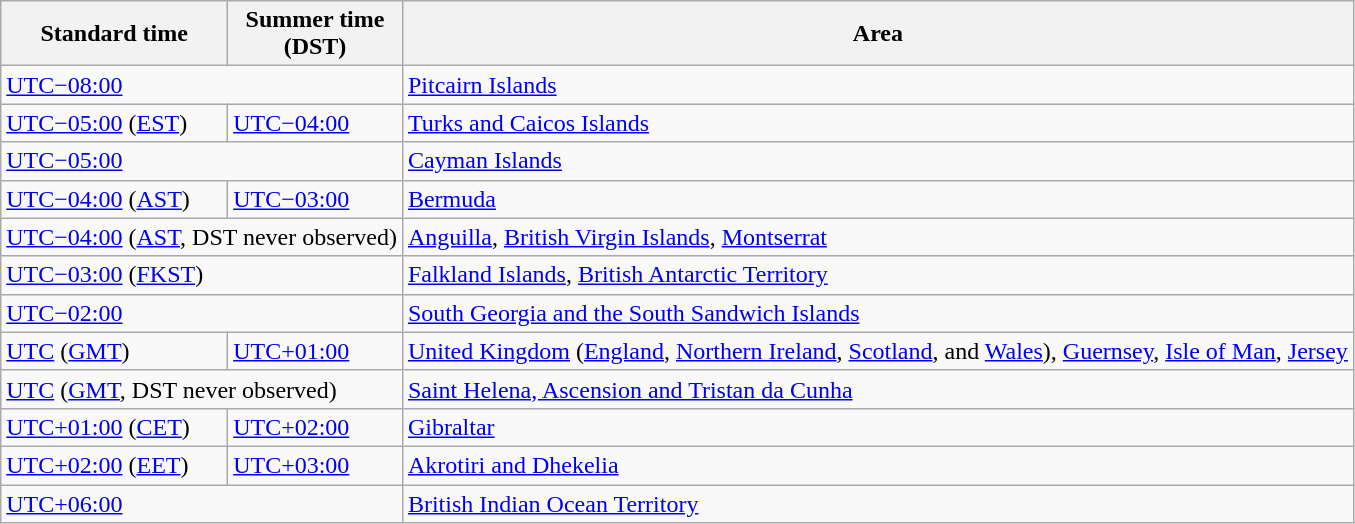<table class=wikitable>
<tr>
<th>Standard time</th>
<th>Summer time<br>(DST)</th>
<th>Area</th>
</tr>
<tr>
<td colspan=2><a href='#'>UTC−08:00</a></td>
<td><a href='#'>Pitcairn Islands</a></td>
</tr>
<tr>
<td><a href='#'>UTC−05:00</a> (<a href='#'>EST</a>)</td>
<td><a href='#'>UTC−04:00</a></td>
<td><a href='#'>Turks and Caicos Islands</a></td>
</tr>
<tr>
<td colspan=2><a href='#'>UTC−05:00</a></td>
<td><a href='#'>Cayman Islands</a></td>
</tr>
<tr>
<td><a href='#'>UTC−04:00</a> (<a href='#'>AST</a>)</td>
<td><a href='#'>UTC−03:00</a></td>
<td><a href='#'>Bermuda</a></td>
</tr>
<tr>
<td colspan=2><a href='#'>UTC−04:00</a> (<a href='#'>AST</a>, DST never observed)</td>
<td><a href='#'>Anguilla</a>, <a href='#'>British Virgin Islands</a>, <a href='#'>Montserrat</a></td>
</tr>
<tr>
<td colspan=2><a href='#'>UTC−03:00</a> (<a href='#'>FKST</a>)</td>
<td><a href='#'>Falkland Islands</a>, <a href='#'>British Antarctic Territory</a></td>
</tr>
<tr>
<td colspan=2><a href='#'>UTC−02:00</a></td>
<td><a href='#'>South Georgia and the South Sandwich Islands</a></td>
</tr>
<tr>
<td><a href='#'>UTC</a> (<a href='#'>GMT</a>)</td>
<td><a href='#'>UTC+01:00</a></td>
<td><a href='#'>United Kingdom</a> (<a href='#'>England</a>, <a href='#'>Northern Ireland</a>, <a href='#'>Scotland</a>, and <a href='#'>Wales</a>), <a href='#'>Guernsey</a>, <a href='#'>Isle of Man</a>, <a href='#'>Jersey</a></td>
</tr>
<tr>
<td colspan=2><a href='#'>UTC</a> (<a href='#'>GMT</a>, DST never observed)</td>
<td><a href='#'>Saint Helena, Ascension and Tristan da Cunha</a></td>
</tr>
<tr>
<td><a href='#'>UTC+01:00</a> (<a href='#'>CET</a>)</td>
<td><a href='#'>UTC+02:00</a></td>
<td><a href='#'>Gibraltar</a></td>
</tr>
<tr>
<td><a href='#'>UTC+02:00</a> (<a href='#'>EET</a>)</td>
<td><a href='#'>UTC+03:00</a></td>
<td><a href='#'>Akrotiri and Dhekelia</a></td>
</tr>
<tr>
<td colspan=2><a href='#'>UTC+06:00</a></td>
<td><a href='#'>British Indian Ocean Territory</a></td>
</tr>
</table>
